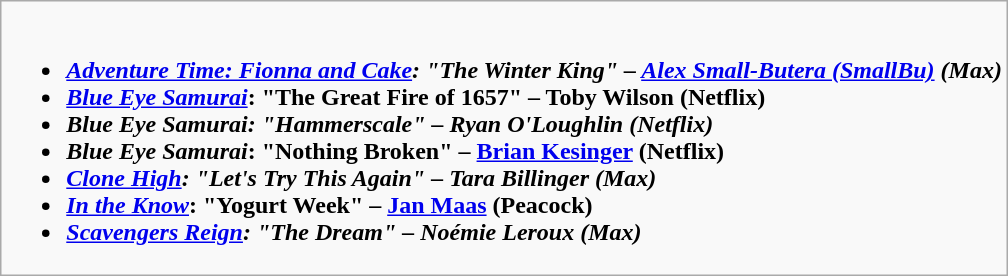<table class="wikitable">
<tr>
<td style="vertical-align:top;"><br><ul><li><strong><em><a href='#'>Adventure Time: Fionna and Cake</a><em>: "The Winter King" – <a href='#'>Alex Small-Butera (SmallBu)</a> (Max)<strong></li><li></em></strong><a href='#'>Blue Eye Samurai</a></em>: "The Great Fire of 1657" – Toby Wilson (Netflix)</strong></li><li><strong><em>Blue Eye Samurai<em>: "Hammerscale" – Ryan O'Loughlin (Netflix)<strong></li><li></em></strong>Blue Eye Samurai</em>: "Nothing Broken" – <a href='#'>Brian Kesinger</a> (Netflix)</strong></li><li><strong><em><a href='#'>Clone High</a><em>: "Let's Try This Again" – Tara Billinger (Max)<strong></li><li></em></strong><a href='#'>In the Know</a></em>: "Yogurt Week" – <a href='#'>Jan Maas</a> (Peacock)</strong></li><li><strong><em><a href='#'>Scavengers Reign</a><em>: "The Dream" – Noémie Leroux (Max)<strong></li></ul></td>
</tr>
</table>
